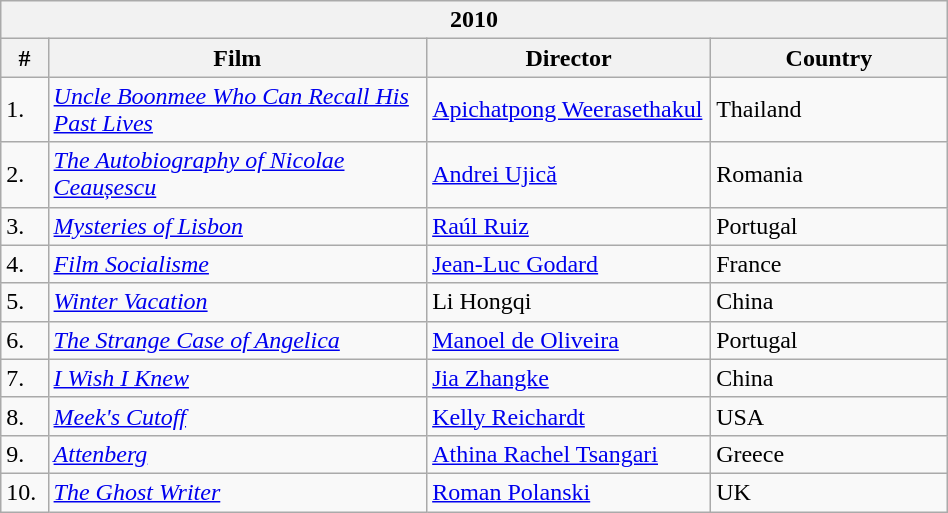<table class="wikitable" style="width:50%;" cellpadding="5">
<tr>
<th colspan=4>2010</th>
</tr>
<tr>
<th style="width:5%;">#</th>
<th style="width:40%;">Film</th>
<th style="width:30%;">Director</th>
<th style="width:25%;">Country</th>
</tr>
<tr>
<td>1.</td>
<td><em><a href='#'>Uncle Boonmee Who Can Recall His Past Lives</a></em></td>
<td><a href='#'>Apichatpong Weerasethakul</a></td>
<td>Thailand</td>
</tr>
<tr>
<td>2.</td>
<td><em><a href='#'>The Autobiography of Nicolae Ceaușescu</a></em></td>
<td><a href='#'>Andrei Ujică</a></td>
<td>Romania</td>
</tr>
<tr>
<td>3.</td>
<td><em><a href='#'>Mysteries of Lisbon</a></em></td>
<td><a href='#'>Raúl Ruiz</a></td>
<td>Portugal</td>
</tr>
<tr>
<td>4.</td>
<td><em><a href='#'>Film Socialisme</a></em></td>
<td><a href='#'>Jean-Luc Godard</a></td>
<td>France</td>
</tr>
<tr>
<td>5.</td>
<td><em><a href='#'>Winter Vacation</a></em></td>
<td>Li Hongqi</td>
<td>China</td>
</tr>
<tr>
<td>6.</td>
<td><em><a href='#'>The Strange Case of Angelica</a></em></td>
<td><a href='#'>Manoel de Oliveira</a></td>
<td>Portugal</td>
</tr>
<tr>
<td>7.</td>
<td><em><a href='#'>I Wish I Knew</a></em></td>
<td><a href='#'>Jia Zhangke</a></td>
<td>China</td>
</tr>
<tr>
<td>8.</td>
<td><em><a href='#'>Meek's Cutoff</a></em></td>
<td><a href='#'>Kelly Reichardt</a></td>
<td>USA</td>
</tr>
<tr>
<td>9.</td>
<td><em><a href='#'>Attenberg</a></em></td>
<td><a href='#'>Athina Rachel Tsangari</a></td>
<td>Greece</td>
</tr>
<tr>
<td>10.</td>
<td><em><a href='#'>The Ghost Writer</a></em></td>
<td><a href='#'>Roman Polanski</a></td>
<td>UK</td>
</tr>
</table>
